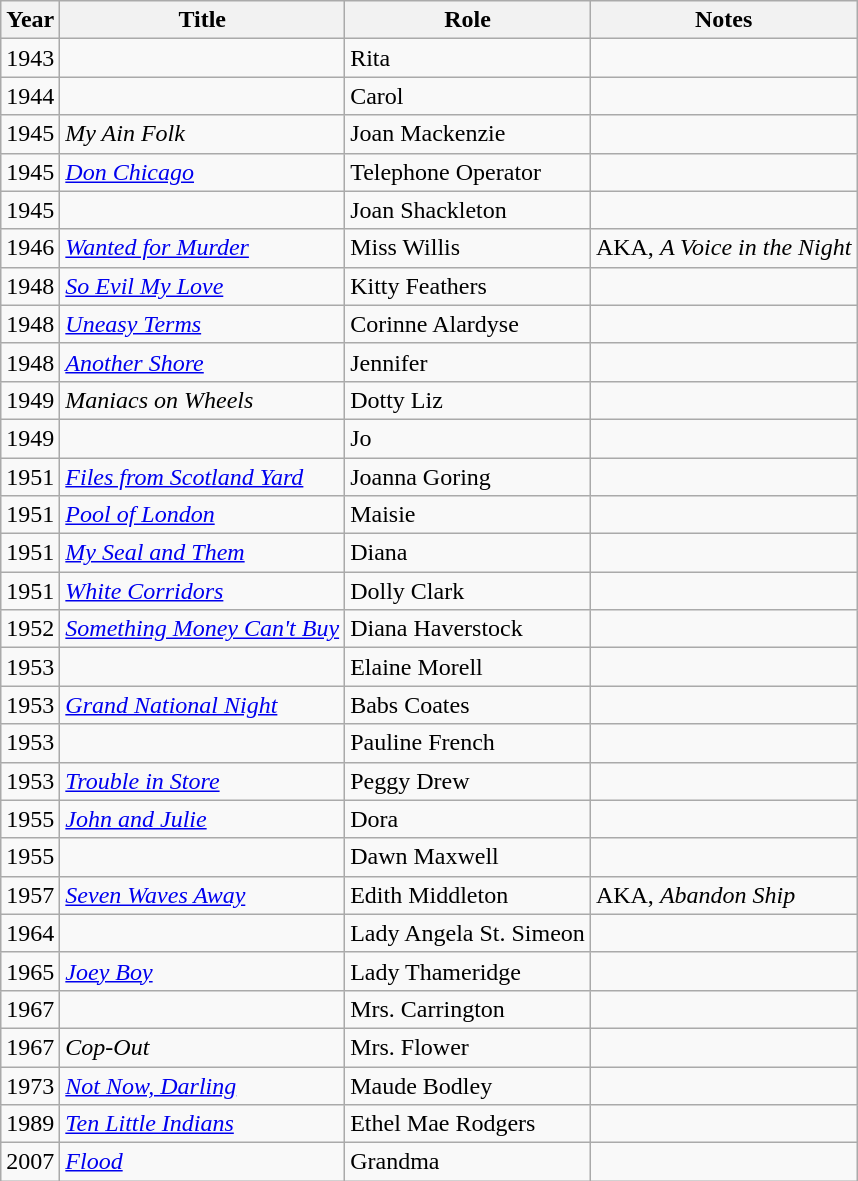<table class="wikitable sortable">
<tr>
<th>Year</th>
<th>Title</th>
<th>Role</th>
<th class="unsortable">Notes</th>
</tr>
<tr>
<td>1943</td>
<td><em></em></td>
<td>Rita</td>
<td></td>
</tr>
<tr>
<td>1944</td>
<td><em></em></td>
<td>Carol</td>
<td></td>
</tr>
<tr>
<td>1945</td>
<td><em>My Ain Folk</em></td>
<td>Joan Mackenzie</td>
<td></td>
</tr>
<tr>
<td>1945</td>
<td><em><a href='#'>Don Chicago</a></em></td>
<td>Telephone Operator</td>
<td></td>
</tr>
<tr>
<td>1945</td>
<td><em></em></td>
<td>Joan Shackleton</td>
<td></td>
</tr>
<tr>
<td>1946</td>
<td><em><a href='#'>Wanted for Murder</a></em></td>
<td>Miss Willis</td>
<td>AKA, <em>A Voice in the Night</em></td>
</tr>
<tr>
<td>1948</td>
<td><em><a href='#'>So Evil My Love</a></em></td>
<td>Kitty Feathers</td>
<td></td>
</tr>
<tr>
<td>1948</td>
<td><em><a href='#'>Uneasy Terms</a></em></td>
<td>Corinne Alardyse</td>
<td></td>
</tr>
<tr>
<td>1948</td>
<td><em><a href='#'>Another Shore</a></em></td>
<td>Jennifer</td>
<td></td>
</tr>
<tr>
<td>1949</td>
<td><em>Maniacs on Wheels</em></td>
<td>Dotty Liz</td>
<td></td>
</tr>
<tr>
<td>1949</td>
<td><em></em></td>
<td>Jo</td>
<td></td>
</tr>
<tr>
<td>1951</td>
<td><em><a href='#'>Files from Scotland Yard</a></em></td>
<td>Joanna Goring</td>
<td></td>
</tr>
<tr>
<td>1951</td>
<td><em><a href='#'>Pool of London</a></em></td>
<td>Maisie</td>
<td></td>
</tr>
<tr>
<td>1951</td>
<td><em><a href='#'>My Seal and Them</a></em></td>
<td>Diana</td>
<td></td>
</tr>
<tr>
<td>1951</td>
<td><em><a href='#'>White Corridors</a></em></td>
<td>Dolly Clark</td>
<td></td>
</tr>
<tr>
<td>1952</td>
<td><em><a href='#'>Something Money Can't Buy</a></em></td>
<td>Diana Haverstock</td>
<td></td>
</tr>
<tr>
<td>1953</td>
<td><em></em></td>
<td>Elaine Morell</td>
<td></td>
</tr>
<tr>
<td>1953</td>
<td><em><a href='#'>Grand National Night</a></em></td>
<td>Babs Coates</td>
<td></td>
</tr>
<tr>
<td>1953</td>
<td><em></em></td>
<td>Pauline French</td>
<td></td>
</tr>
<tr>
<td>1953</td>
<td><em><a href='#'>Trouble in Store</a></em></td>
<td>Peggy Drew</td>
<td></td>
</tr>
<tr>
<td>1955</td>
<td><em><a href='#'>John and Julie</a></em></td>
<td>Dora</td>
<td></td>
</tr>
<tr>
<td>1955</td>
<td><em></em></td>
<td>Dawn Maxwell</td>
<td></td>
</tr>
<tr>
<td>1957</td>
<td><em><a href='#'>Seven Waves Away</a></em></td>
<td>Edith Middleton</td>
<td>AKA, <em>Abandon Ship</em></td>
</tr>
<tr>
<td>1964</td>
<td><em></em></td>
<td>Lady Angela St. Simeon</td>
<td></td>
</tr>
<tr>
<td>1965</td>
<td><em><a href='#'>Joey Boy</a></em></td>
<td>Lady Thameridge</td>
<td></td>
</tr>
<tr>
<td>1967</td>
<td><em></em></td>
<td>Mrs. Carrington</td>
<td></td>
</tr>
<tr>
<td>1967</td>
<td><em>Cop-Out</em></td>
<td>Mrs. Flower</td>
<td></td>
</tr>
<tr>
<td>1973</td>
<td><em><a href='#'>Not Now, Darling</a></em></td>
<td>Maude Bodley</td>
<td></td>
</tr>
<tr>
<td>1989</td>
<td><em><a href='#'>Ten Little Indians</a></em></td>
<td>Ethel Mae Rodgers</td>
<td></td>
</tr>
<tr>
<td>2007</td>
<td><em><a href='#'>Flood</a></em></td>
<td>Grandma</td>
<td></td>
</tr>
</table>
